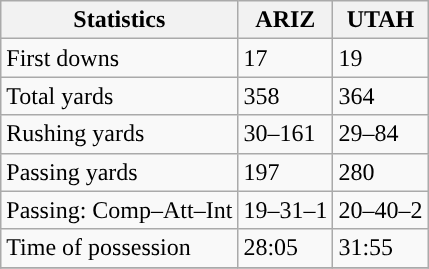<table class="wikitable" style="float: left;">
<tr>
<th>Statistics</th>
<th>ARIZ</th>
<th>UTAH</th>
</tr>
<tr>
<td>First downs</td>
<td>17</td>
<td>19</td>
</tr>
<tr>
<td>Total yards</td>
<td>358</td>
<td>364</td>
</tr>
<tr>
<td>Rushing yards</td>
<td>30–161</td>
<td>29–84</td>
</tr>
<tr>
<td>Passing yards</td>
<td>197</td>
<td>280</td>
</tr>
<tr>
<td>Passing: Comp–Att–Int</td>
<td>19–31–1</td>
<td>20–40–2</td>
</tr>
<tr>
<td>Time of possession</td>
<td>28:05</td>
<td>31:55</td>
</tr>
<tr>
</tr>
</table>
